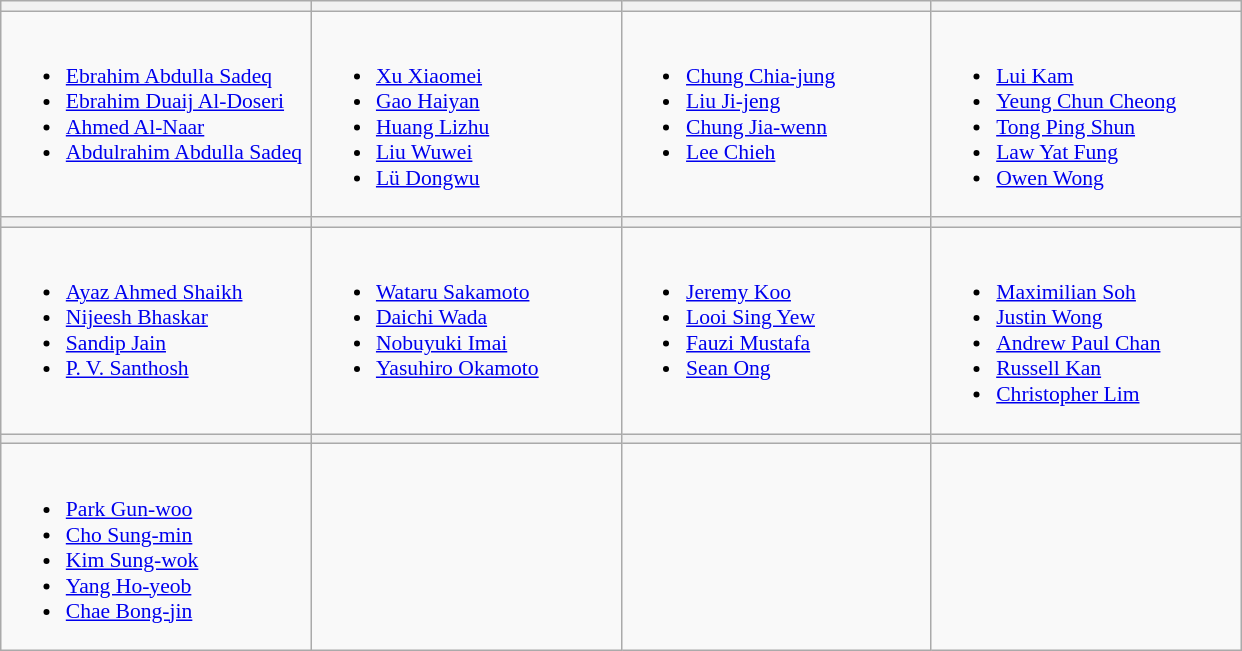<table class="wikitable" style="font-size:90%">
<tr>
<th width=200></th>
<th width=200></th>
<th width=200></th>
<th width=200></th>
</tr>
<tr>
<td valign=top><br><ul><li><a href='#'>Ebrahim Abdulla Sadeq</a></li><li><a href='#'>Ebrahim Duaij Al-Doseri</a></li><li><a href='#'>Ahmed Al-Naar</a></li><li><a href='#'>Abdulrahim Abdulla Sadeq</a></li></ul></td>
<td valign=top><br><ul><li><a href='#'>Xu Xiaomei</a></li><li><a href='#'>Gao Haiyan</a></li><li><a href='#'>Huang Lizhu</a></li><li><a href='#'>Liu Wuwei</a></li><li><a href='#'>Lü Dongwu</a></li></ul></td>
<td valign=top><br><ul><li><a href='#'>Chung Chia-jung</a></li><li><a href='#'>Liu Ji-jeng</a></li><li><a href='#'>Chung Jia-wenn</a></li><li><a href='#'>Lee Chieh</a></li></ul></td>
<td valign=top><br><ul><li><a href='#'>Lui Kam</a></li><li><a href='#'>Yeung Chun Cheong</a></li><li><a href='#'>Tong Ping Shun</a></li><li><a href='#'>Law Yat Fung</a></li><li><a href='#'>Owen Wong</a></li></ul></td>
</tr>
<tr>
<th></th>
<th></th>
<th></th>
<th></th>
</tr>
<tr>
<td valign=top><br><ul><li><a href='#'>Ayaz Ahmed Shaikh</a></li><li><a href='#'>Nijeesh Bhaskar</a></li><li><a href='#'>Sandip Jain</a></li><li><a href='#'>P. V. Santhosh</a></li></ul></td>
<td valign=top><br><ul><li><a href='#'>Wataru Sakamoto</a></li><li><a href='#'>Daichi Wada</a></li><li><a href='#'>Nobuyuki Imai</a></li><li><a href='#'>Yasuhiro Okamoto</a></li></ul></td>
<td valign=top><br><ul><li><a href='#'>Jeremy Koo</a></li><li><a href='#'>Looi Sing Yew</a></li><li><a href='#'>Fauzi Mustafa</a></li><li><a href='#'>Sean Ong</a></li></ul></td>
<td valign=top><br><ul><li><a href='#'>Maximilian Soh</a></li><li><a href='#'>Justin Wong</a></li><li><a href='#'>Andrew Paul Chan</a></li><li><a href='#'>Russell Kan</a></li><li><a href='#'>Christopher Lim</a></li></ul></td>
</tr>
<tr>
<th></th>
<th></th>
<th></th>
<th></th>
</tr>
<tr>
<td valign=top><br><ul><li><a href='#'>Park Gun-woo</a></li><li><a href='#'>Cho Sung-min</a></li><li><a href='#'>Kim Sung-wok</a></li><li><a href='#'>Yang Ho-yeob</a></li><li><a href='#'>Chae Bong-jin</a></li></ul></td>
<td valign=top></td>
<td valign=top></td>
<td valign=top></td>
</tr>
</table>
